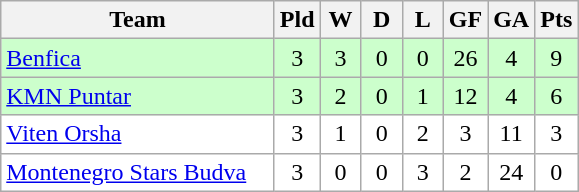<table class="wikitable" style="text-align: center;">
<tr>
<th width="175">Team</th>
<th width="20">Pld</th>
<th width="20">W</th>
<th width="20">D</th>
<th width="20">L</th>
<th width="20">GF</th>
<th width="20">GA</th>
<th width="20">Pts</th>
</tr>
<tr bgcolor="#ccffcc">
<td align="left"> <a href='#'>Benfica</a></td>
<td>3</td>
<td>3</td>
<td>0</td>
<td>0</td>
<td>26</td>
<td>4</td>
<td>9</td>
</tr>
<tr bgcolor=ccffcc>
<td align="left"> <a href='#'>KMN Puntar</a></td>
<td>3</td>
<td>2</td>
<td>0</td>
<td>1</td>
<td>12</td>
<td>4</td>
<td>6</td>
</tr>
<tr bgcolor=ffffff>
<td align="left"> <a href='#'>Viten Orsha</a></td>
<td>3</td>
<td>1</td>
<td>0</td>
<td>2</td>
<td>3</td>
<td>11</td>
<td>3</td>
</tr>
<tr bgcolor=ffffff>
<td align="left"> <a href='#'>Montenegro Stars Budva</a></td>
<td>3</td>
<td>0</td>
<td>0</td>
<td>3</td>
<td>2</td>
<td>24</td>
<td>0</td>
</tr>
</table>
